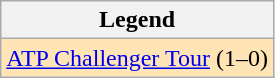<table class="wikitable">
<tr>
<th>Legend</th>
</tr>
<tr style="background:moccasin">
<td><a href='#'>ATP Challenger Tour</a> (1–0)</td>
</tr>
</table>
